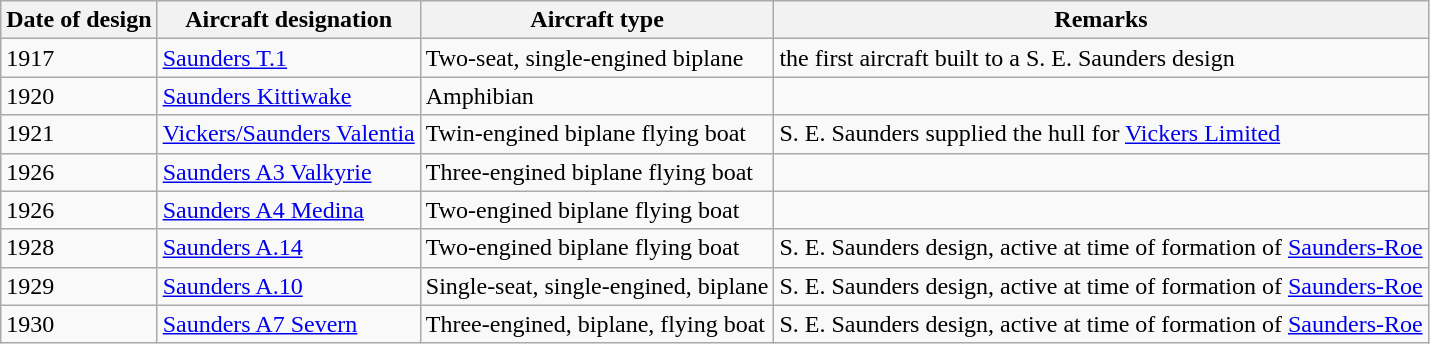<table class="wikitable">
<tr>
<th>Date of design</th>
<th>Aircraft designation</th>
<th>Aircraft type</th>
<th>Remarks</th>
</tr>
<tr>
<td>1917</td>
<td><a href='#'>Saunders T.1</a></td>
<td>Two-seat, single-engined biplane</td>
<td>the first aircraft built to a S. E. Saunders design</td>
</tr>
<tr>
<td>1920</td>
<td><a href='#'>Saunders Kittiwake</a></td>
<td>Amphibian</td>
<td></td>
</tr>
<tr>
<td>1921</td>
<td><a href='#'>Vickers/Saunders Valentia</a></td>
<td>Twin-engined biplane flying boat</td>
<td>S. E. Saunders supplied the hull for <a href='#'>Vickers Limited</a></td>
</tr>
<tr>
<td>1926</td>
<td><a href='#'>Saunders A3 Valkyrie</a></td>
<td>Three-engined biplane flying boat</td>
<td></td>
</tr>
<tr>
<td>1926</td>
<td><a href='#'>Saunders A4 Medina</a></td>
<td>Two-engined biplane flying boat</td>
<td></td>
</tr>
<tr>
<td>1928</td>
<td><a href='#'>Saunders A.14</a></td>
<td>Two-engined biplane flying boat</td>
<td>S. E. Saunders design, active at time of formation of <a href='#'>Saunders-Roe</a></td>
</tr>
<tr>
<td>1929</td>
<td><a href='#'>Saunders A.10</a></td>
<td>Single-seat, single-engined, biplane</td>
<td>S. E. Saunders design, active at time of formation of <a href='#'>Saunders-Roe</a></td>
</tr>
<tr>
<td>1930</td>
<td><a href='#'>Saunders A7 Severn</a></td>
<td>Three-engined, biplane, flying boat</td>
<td>S. E. Saunders design, active at time of formation of <a href='#'>Saunders-Roe</a></td>
</tr>
</table>
